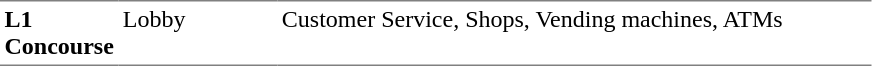<table table border=0 cellspacing=0 cellpadding=3>
<tr>
<td style="border-bottom:solid 1px gray; border-top:solid 1px gray;" valign=top width=50><strong>L1<br>Concourse</strong></td>
<td style="border-bottom:solid 1px gray; border-top:solid 1px gray;" valign=top width=100>Lobby</td>
<td style="border-bottom:solid 1px gray; border-top:solid 1px gray;" valign=top width=390>Customer Service, Shops, Vending machines, ATMs</td>
</tr>
</table>
